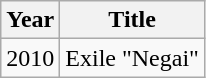<table class="wikitable">
<tr>
<th>Year</th>
<th>Title</th>
</tr>
<tr>
<td>2010</td>
<td>Exile "Negai"</td>
</tr>
</table>
